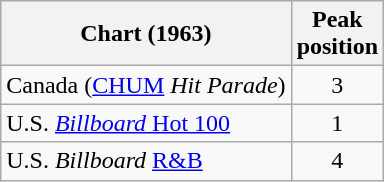<table class="wikitable">
<tr>
<th>Chart (1963)</th>
<th>Peak<br>position</th>
</tr>
<tr>
<td>Canada (<a href='#'>CHUM</a> <em>Hit Parade</em>)</td>
<td style="text-align:center;">3</td>
</tr>
<tr>
<td>U.S. <a href='#'><em>Billboard</em> Hot 100</a></td>
<td style="text-align:center;">1</td>
</tr>
<tr>
<td>U.S. <em>Billboard</em> <a href='#'>R&B</a></td>
<td style="text-align:center;">4</td>
</tr>
</table>
